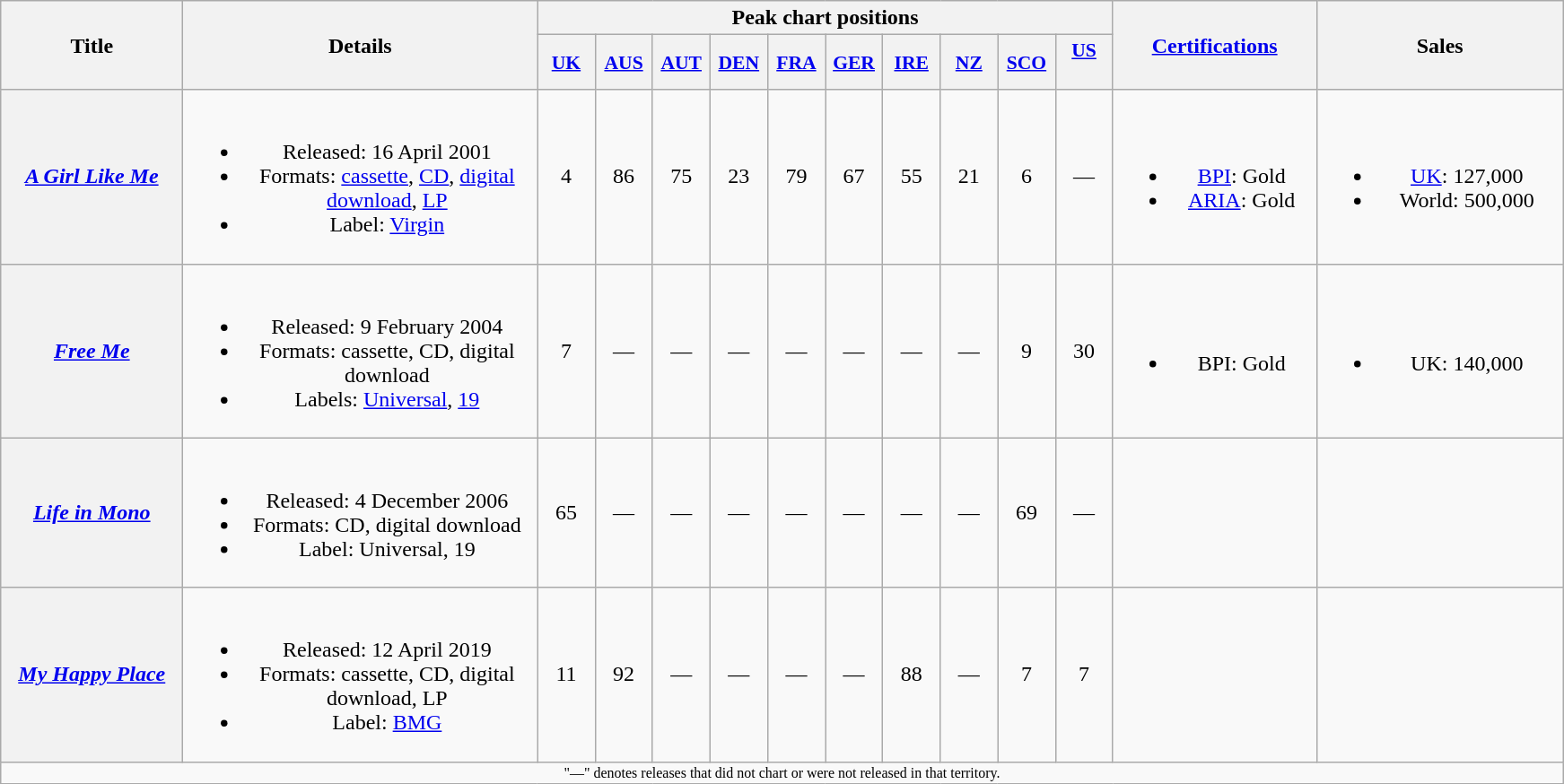<table class="wikitable plainrowheaders" style="text-align:center;" border="1">
<tr>
<th scope="col" rowspan="2" style="width:8em;">Title</th>
<th scope="col" rowspan="2" style="width:16em;">Details</th>
<th scope="col" colspan="10">Peak chart positions</th>
<th scope="col" rowspan="2" style="width:9em;"><a href='#'>Certifications</a></th>
<th scope="col" rowspan="2" style="width:11em;">Sales</th>
</tr>
<tr>
<th scope="col" style="width:2.5em;font-size:90%;"><a href='#'>UK</a><br></th>
<th scope="col" style="width:2.5em;font-size:90%;"><a href='#'>AUS</a><br></th>
<th scope="col" style="width:2.5em;font-size:90%;"><a href='#'>AUT</a><br></th>
<th scope="col" style="width:2.5em;font-size:90%;"><a href='#'>DEN</a><br></th>
<th scope="col" style="width:2.5em;font-size:90%;"><a href='#'>FRA</a><br></th>
<th scope="col" style="width:2.5em;font-size:90%;"><a href='#'>GER</a><br></th>
<th scope="col" style="width:2.5em;font-size:90%;"><a href='#'>IRE</a><br></th>
<th scope="col" style="width:2.5em;font-size:90%;"><a href='#'>NZ</a><br></th>
<th scope="col" style="width:2.5em;font-size:90%;"><a href='#'>SCO</a><br></th>
<th scope="col" style="width:2.5em;font-size:90%;"><a href='#'>US<br></a><br></th>
</tr>
<tr>
<th scope="row"><em><a href='#'>A Girl Like Me</a></em></th>
<td><br><ul><li>Released: 16 April 2001</li><li>Formats: <a href='#'>cassette</a>, <a href='#'>CD</a>, <a href='#'>digital download</a>, <a href='#'>LP</a></li><li>Label: <a href='#'>Virgin</a></li></ul></td>
<td>4</td>
<td>86</td>
<td>75</td>
<td>23</td>
<td>79</td>
<td>67</td>
<td>55</td>
<td>21</td>
<td>6</td>
<td>—</td>
<td><br><ul><li><a href='#'>BPI</a>: Gold</li><li><a href='#'>ARIA</a>: Gold</li></ul></td>
<td><br><ul><li><a href='#'>UK</a>: 127,000</li><li>World: 500,000</li></ul></td>
</tr>
<tr>
<th scope="row"><em><a href='#'>Free Me</a></em></th>
<td><br><ul><li>Released: 9 February 2004</li><li>Formats: cassette, CD, digital download</li><li>Labels: <a href='#'>Universal</a>, <a href='#'>19</a></li></ul></td>
<td>7</td>
<td>—</td>
<td>—</td>
<td>—</td>
<td>—</td>
<td>—</td>
<td>—</td>
<td>—</td>
<td>9</td>
<td>30</td>
<td><br><ul><li>BPI: Gold</li></ul></td>
<td><br><ul><li>UK: 140,000</li></ul></td>
</tr>
<tr>
<th scope="row"><em><a href='#'>Life in Mono</a></em></th>
<td><br><ul><li>Released: 4 December 2006</li><li>Formats: CD, digital download</li><li>Label: Universal, 19</li></ul></td>
<td>65</td>
<td>—</td>
<td>—</td>
<td>—</td>
<td>—</td>
<td>—</td>
<td>—</td>
<td>—</td>
<td>69</td>
<td>—</td>
<td></td>
<td></td>
</tr>
<tr>
<th scope="row"><em><a href='#'>My Happy Place</a></em></th>
<td><br><ul><li>Released: 12 April 2019</li><li>Formats: cassette, CD, digital download, LP</li><li>Label: <a href='#'>BMG</a></li></ul></td>
<td>11</td>
<td>92</td>
<td>—</td>
<td>—</td>
<td>—</td>
<td>—</td>
<td>88</td>
<td>—</td>
<td>7</td>
<td>7</td>
<td></td>
<td></td>
</tr>
<tr>
<td colspan="14" style="font-size:8pt">"—" denotes releases that did not chart or were not released in that territory.</td>
</tr>
</table>
